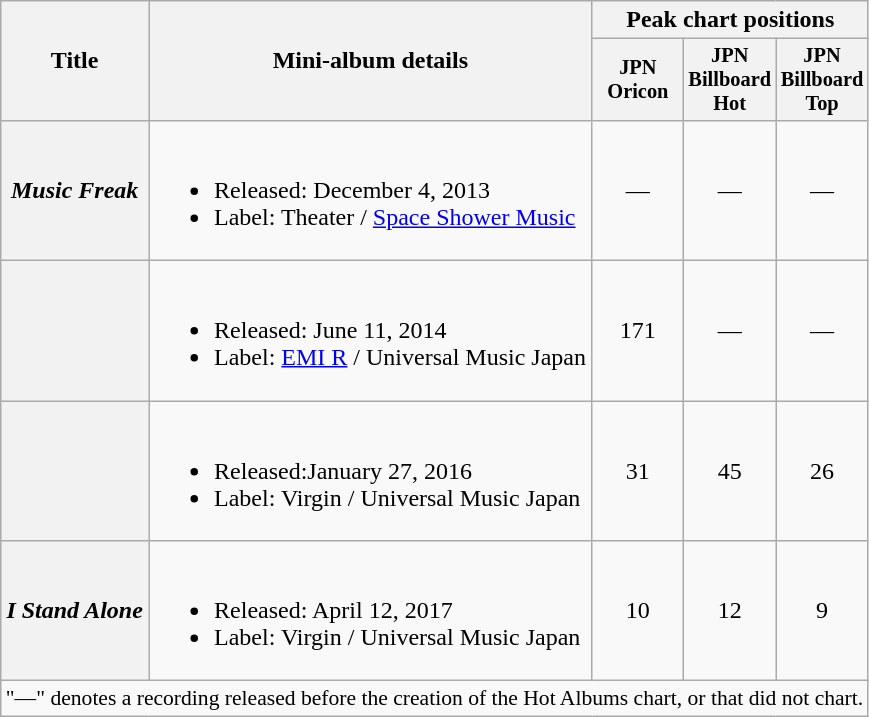<table class="wikitable plainrowheaders">
<tr>
<th scope="col" rowspan="2">Title</th>
<th scope="col" rowspan="2">Mini-album details</th>
<th scope="col" colspan="3">Peak chart positions</th>
</tr>
<tr>
<th scope="col" style="width:4em;font-size:85%">JPN<br>Oricon<br></th>
<th scope="col" style="width:4em;font-size:85%">JPN<br>Billboard<br>Hot<br></th>
<th scope="col" style="width:4em;font-size:85%">JPN<br>Billboard<br>Top<br></th>
</tr>
<tr>
<th scope="row"><em>Music Freak</em></th>
<td><br><ul><li>Released: December 4, 2013</li><li>Label: Theater / <a href='#'>Space Shower Music</a></li></ul></td>
<td align="center">—</td>
<td align="center">—</td>
<td align="center">—</td>
</tr>
<tr>
<th scope="row"></th>
<td><br><ul><li>Released: June 11, 2014</li><li>Label: <a href='#'>EMI R</a> / Universal Music Japan</li></ul></td>
<td align="center">171</td>
<td align="center">—</td>
<td align="center">—</td>
</tr>
<tr>
<th scope="row"></th>
<td><br><ul><li>Released:January 27, 2016</li><li>Label: Virgin / Universal Music Japan</li></ul></td>
<td align="center">31</td>
<td align="center">45</td>
<td align="center">26</td>
</tr>
<tr>
<th scope="row"><em>I Stand Alone</em></th>
<td><br><ul><li>Released: April 12, 2017</li><li>Label: Virgin / Universal Music Japan</li></ul></td>
<td align="center">10</td>
<td align="center">12</td>
<td align="center">9</td>
</tr>
<tr>
<td align="center" colspan="5" style="font-size:90%">"—" denotes a recording released before the creation of the Hot Albums chart, or that did not chart.</td>
</tr>
</table>
